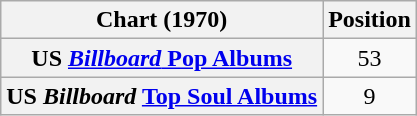<table class="wikitable plainrowheaders" style="text-align:center">
<tr>
<th>Chart (1970)</th>
<th>Position</th>
</tr>
<tr>
<th scope="row">US <a href='#'><em>Billboard</em> Pop Albums</a></th>
<td>53</td>
</tr>
<tr>
<th scope="row">US <em>Billboard</em> <a href='#'>Top Soul Albums</a></th>
<td>9</td>
</tr>
</table>
